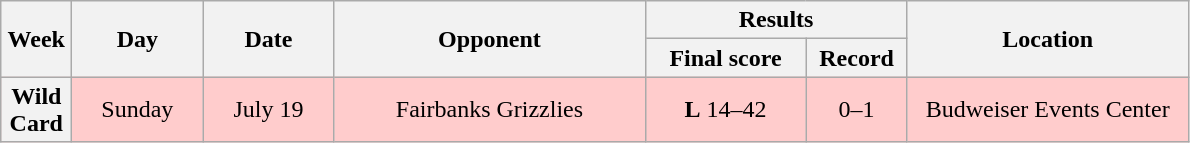<table class="wikitable">
<tr>
<th rowspan="2" width="40">Week</th>
<th rowspan="2" width="80">Day</th>
<th rowspan="2" width="80">Date</th>
<th rowspan="2" width="200">Opponent</th>
<th colspan="2" width="160">Results</th>
<th rowspan="2" width="180">Location</th>
</tr>
<tr>
<th width="100">Final score</th>
<th width="60">Record</th>
</tr>
<tr align="center" bgcolor="#FFCCCC">
<th>Wild Card</th>
<td>Sunday</td>
<td>July 19</td>
<td>Fairbanks Grizzlies</td>
<td><strong>L</strong> 14–42</td>
<td>0–1</td>
<td>Budweiser Events Center</td>
</tr>
</table>
